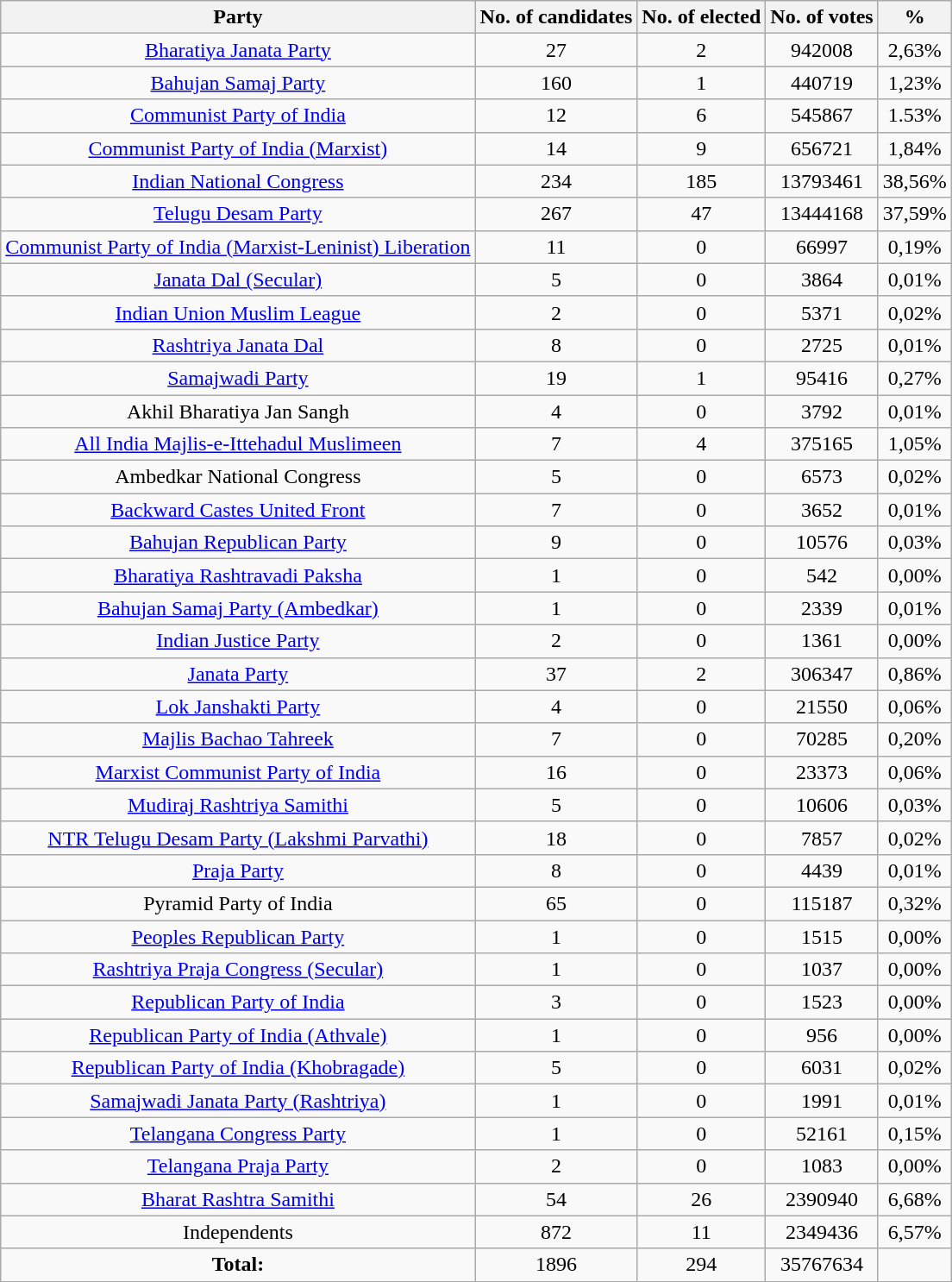<table class="wikitable sortable"  style="text-align: center;">
<tr bgcolor="efefef">
<th>Party</th>
<th>No. of candidates</th>
<th>No. of elected</th>
<th>No. of votes</th>
<th>%</th>
</tr>
<tr>
<td><a href='#'>Bharatiya Janata Party</a></td>
<td>27</td>
<td>2</td>
<td>942008</td>
<td>2,63%</td>
</tr>
<tr>
<td><a href='#'>Bahujan Samaj Party</a></td>
<td>160</td>
<td>1</td>
<td>440719</td>
<td>1,23%</td>
</tr>
<tr>
<td><a href='#'>Communist Party of India</a></td>
<td>12</td>
<td>6</td>
<td>545867</td>
<td>1.53%</td>
</tr>
<tr>
<td><a href='#'>Communist Party of India (Marxist)</a></td>
<td>14</td>
<td>9</td>
<td>656721</td>
<td>1,84%</td>
</tr>
<tr>
<td><a href='#'>Indian National Congress</a></td>
<td>234</td>
<td>185</td>
<td>13793461</td>
<td>38,56%</td>
</tr>
<tr>
<td><a href='#'>Telugu Desam Party</a></td>
<td>267</td>
<td>47</td>
<td>13444168</td>
<td>37,59%</td>
</tr>
<tr>
<td><a href='#'>Communist Party of India (Marxist-Leninist) Liberation</a></td>
<td>11</td>
<td>0</td>
<td>66997</td>
<td>0,19%</td>
</tr>
<tr>
<td><a href='#'>Janata Dal (Secular)</a></td>
<td>5</td>
<td>0</td>
<td>3864</td>
<td>0,01%</td>
</tr>
<tr>
<td><a href='#'>Indian Union Muslim League</a></td>
<td>2</td>
<td>0</td>
<td>5371</td>
<td>0,02%</td>
</tr>
<tr>
<td><a href='#'>Rashtriya Janata Dal</a></td>
<td>8</td>
<td>0</td>
<td>2725</td>
<td>0,01%</td>
</tr>
<tr>
<td><a href='#'>Samajwadi Party</a></td>
<td>19</td>
<td>1</td>
<td>95416</td>
<td>0,27%</td>
</tr>
<tr>
<td>Akhil Bharatiya Jan Sangh</td>
<td>4</td>
<td>0</td>
<td>3792</td>
<td>0,01%</td>
</tr>
<tr>
<td><a href='#'>All India Majlis-e-Ittehadul Muslimeen</a></td>
<td>7</td>
<td>4</td>
<td>375165</td>
<td>1,05%</td>
</tr>
<tr>
<td>Ambedkar National Congress</td>
<td>5</td>
<td>0</td>
<td>6573</td>
<td>0,02%</td>
</tr>
<tr>
<td><a href='#'>Backward Castes United Front</a></td>
<td>7</td>
<td>0</td>
<td>3652</td>
<td>0,01%</td>
</tr>
<tr>
<td><a href='#'>Bahujan Republican Party</a></td>
<td>9</td>
<td>0</td>
<td>10576</td>
<td>0,03%</td>
</tr>
<tr>
<td><a href='#'>Bharatiya Rashtravadi Paksha</a></td>
<td>1</td>
<td>0</td>
<td>542</td>
<td>0,00%</td>
</tr>
<tr>
<td><a href='#'>Bahujan Samaj Party (Ambedkar)</a></td>
<td>1</td>
<td>0</td>
<td>2339</td>
<td>0,01%</td>
</tr>
<tr>
<td><a href='#'>Indian Justice Party</a></td>
<td>2</td>
<td>0</td>
<td>1361</td>
<td>0,00%</td>
</tr>
<tr>
<td><a href='#'>Janata Party</a></td>
<td>37</td>
<td>2</td>
<td>306347</td>
<td>0,86%</td>
</tr>
<tr>
<td><a href='#'>Lok Janshakti Party</a></td>
<td>4</td>
<td>0</td>
<td>21550</td>
<td>0,06%</td>
</tr>
<tr>
<td><a href='#'>Majlis Bachao Tahreek</a></td>
<td>7</td>
<td>0</td>
<td>70285</td>
<td>0,20%</td>
</tr>
<tr>
<td><a href='#'>Marxist Communist Party of India</a></td>
<td>16</td>
<td>0</td>
<td>23373</td>
<td>0,06%</td>
</tr>
<tr>
<td><a href='#'>Mudiraj Rashtriya Samithi</a></td>
<td>5</td>
<td>0</td>
<td>10606</td>
<td>0,03%</td>
</tr>
<tr>
<td><a href='#'>NTR Telugu Desam Party (Lakshmi Parvathi)</a></td>
<td>18</td>
<td>0</td>
<td>7857</td>
<td>0,02%</td>
</tr>
<tr>
<td><a href='#'>Praja Party</a></td>
<td>8</td>
<td>0</td>
<td>4439</td>
<td>0,01%</td>
</tr>
<tr>
<td>Pyramid Party of India</td>
<td>65</td>
<td>0</td>
<td>115187</td>
<td>0,32%</td>
</tr>
<tr>
<td><a href='#'>Peoples Republican Party</a></td>
<td>1</td>
<td>0</td>
<td>1515</td>
<td>0,00%</td>
</tr>
<tr>
<td><a href='#'>Rashtriya Praja Congress (Secular)</a></td>
<td>1</td>
<td>0</td>
<td>1037</td>
<td>0,00%</td>
</tr>
<tr>
<td><a href='#'>Republican Party of India</a></td>
<td>3</td>
<td>0</td>
<td>1523</td>
<td>0,00%</td>
</tr>
<tr>
<td><a href='#'>Republican Party of India (Athvale)</a></td>
<td>1</td>
<td>0</td>
<td>956</td>
<td>0,00%</td>
</tr>
<tr>
<td><a href='#'>Republican Party of India (Khobragade)</a></td>
<td>5</td>
<td>0</td>
<td>6031</td>
<td>0,02%</td>
</tr>
<tr>
<td><a href='#'>Samajwadi Janata Party (Rashtriya)</a></td>
<td>1</td>
<td>0</td>
<td>1991</td>
<td>0,01%</td>
</tr>
<tr>
<td><a href='#'>Telangana Congress Party</a></td>
<td>1</td>
<td>0</td>
<td>52161</td>
<td>0,15%</td>
</tr>
<tr>
<td><a href='#'>Telangana Praja Party</a></td>
<td>2</td>
<td>0</td>
<td>1083</td>
<td>0,00%</td>
</tr>
<tr>
<td><a href='#'>Bharat Rashtra Samithi</a></td>
<td>54</td>
<td>26</td>
<td>2390940</td>
<td>6,68%</td>
</tr>
<tr>
<td>Independents</td>
<td>872</td>
<td>11</td>
<td>2349436</td>
<td>6,57%</td>
</tr>
<tr>
<td><strong>Total:</strong></td>
<td>1896</td>
<td>294</td>
<td>35767634</td>
<td></td>
</tr>
</table>
